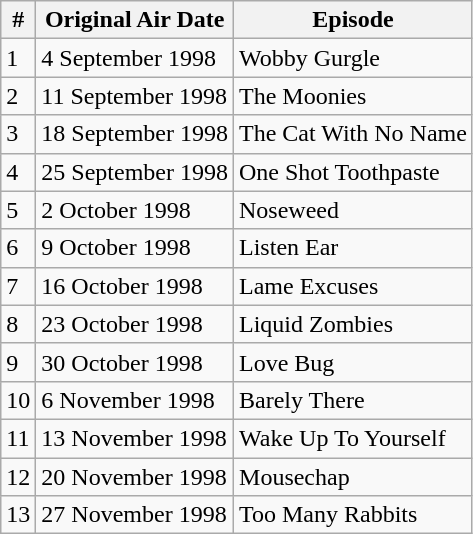<table class="wikitable">
<tr>
<th>#</th>
<th>Original Air Date</th>
<th>Episode</th>
</tr>
<tr>
<td>1</td>
<td>4 September 1998</td>
<td>Wobby Gurgle</td>
</tr>
<tr>
<td>2</td>
<td>11 September 1998</td>
<td>The Moonies</td>
</tr>
<tr>
<td>3</td>
<td>18 September 1998</td>
<td>The Cat With No Name</td>
</tr>
<tr>
<td>4</td>
<td>25 September 1998</td>
<td>One Shot Toothpaste</td>
</tr>
<tr>
<td>5</td>
<td>2 October 1998</td>
<td>Noseweed</td>
</tr>
<tr>
<td>6</td>
<td>9 October 1998</td>
<td>Listen Ear</td>
</tr>
<tr>
<td>7</td>
<td>16 October 1998</td>
<td>Lame Excuses</td>
</tr>
<tr>
<td>8</td>
<td>23 October 1998</td>
<td>Liquid Zombies</td>
</tr>
<tr>
<td>9</td>
<td>30 October 1998</td>
<td>Love Bug</td>
</tr>
<tr>
<td>10</td>
<td>6 November 1998</td>
<td>Barely There</td>
</tr>
<tr>
<td>11</td>
<td>13 November 1998</td>
<td>Wake Up To Yourself</td>
</tr>
<tr>
<td>12</td>
<td>20 November 1998</td>
<td>Mousechap</td>
</tr>
<tr>
<td>13</td>
<td>27 November 1998</td>
<td>Too Many Rabbits</td>
</tr>
</table>
